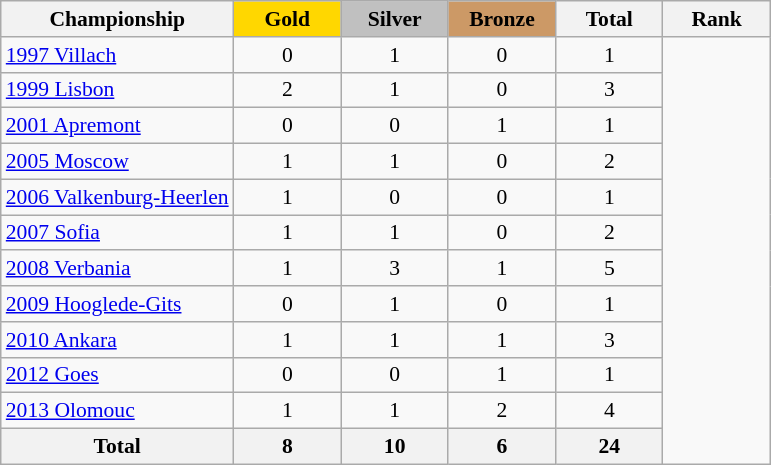<table class="wikitable sortable" border="1" style="text-align:center; font-size:90%;">
<tr>
<th style="width:15:em;">Championship</th>
<td style="background:gold; width:4.5em; font-weight:bold;">Gold</td>
<td style="background:silver; width:4.5em; font-weight:bold;">Silver</td>
<td style="background:#cc9966; width:4.5em; font-weight:bold;">Bronze</td>
<th style="width:4.5em;">Total</th>
<th style="width:4.5em;">Rank</th>
</tr>
<tr>
<td align=left> <a href='#'>1997 Villach</a></td>
<td>0</td>
<td>1</td>
<td>0</td>
<td>1</td>
</tr>
<tr>
<td align=left> <a href='#'>1999 Lisbon</a></td>
<td>2</td>
<td>1</td>
<td>0</td>
<td>3</td>
</tr>
<tr>
<td align=left> <a href='#'>2001 Apremont</a></td>
<td>0</td>
<td>0</td>
<td>1</td>
<td>1</td>
</tr>
<tr>
<td align=left> <a href='#'>2005 Moscow</a></td>
<td>1</td>
<td>1</td>
<td>0</td>
<td>2</td>
</tr>
<tr>
<td align=left> <a href='#'>2006 Valkenburg-Heerlen</a></td>
<td>1</td>
<td>0</td>
<td>0</td>
<td>1</td>
</tr>
<tr>
<td align=left> <a href='#'>2007 Sofia</a></td>
<td>1</td>
<td>1</td>
<td>0</td>
<td>2</td>
</tr>
<tr>
<td align=left> <a href='#'>2008 Verbania</a></td>
<td>1</td>
<td>3</td>
<td>1</td>
<td>5</td>
</tr>
<tr>
<td align=left> <a href='#'>2009 Hooglede-Gits</a></td>
<td>0</td>
<td>1</td>
<td>0</td>
<td>1</td>
</tr>
<tr>
<td align=left> <a href='#'>2010 Ankara</a></td>
<td>1</td>
<td>1</td>
<td>1</td>
<td>3</td>
</tr>
<tr>
<td align=left> <a href='#'>2012 Goes</a></td>
<td>0</td>
<td>0</td>
<td>1</td>
<td>1</td>
</tr>
<tr>
<td align=left> <a href='#'>2013 Olomouc</a></td>
<td>1</td>
<td>1</td>
<td>2</td>
<td>4</td>
</tr>
<tr>
<th>Total</th>
<th>8</th>
<th>10</th>
<th>6</th>
<th>24</th>
</tr>
</table>
